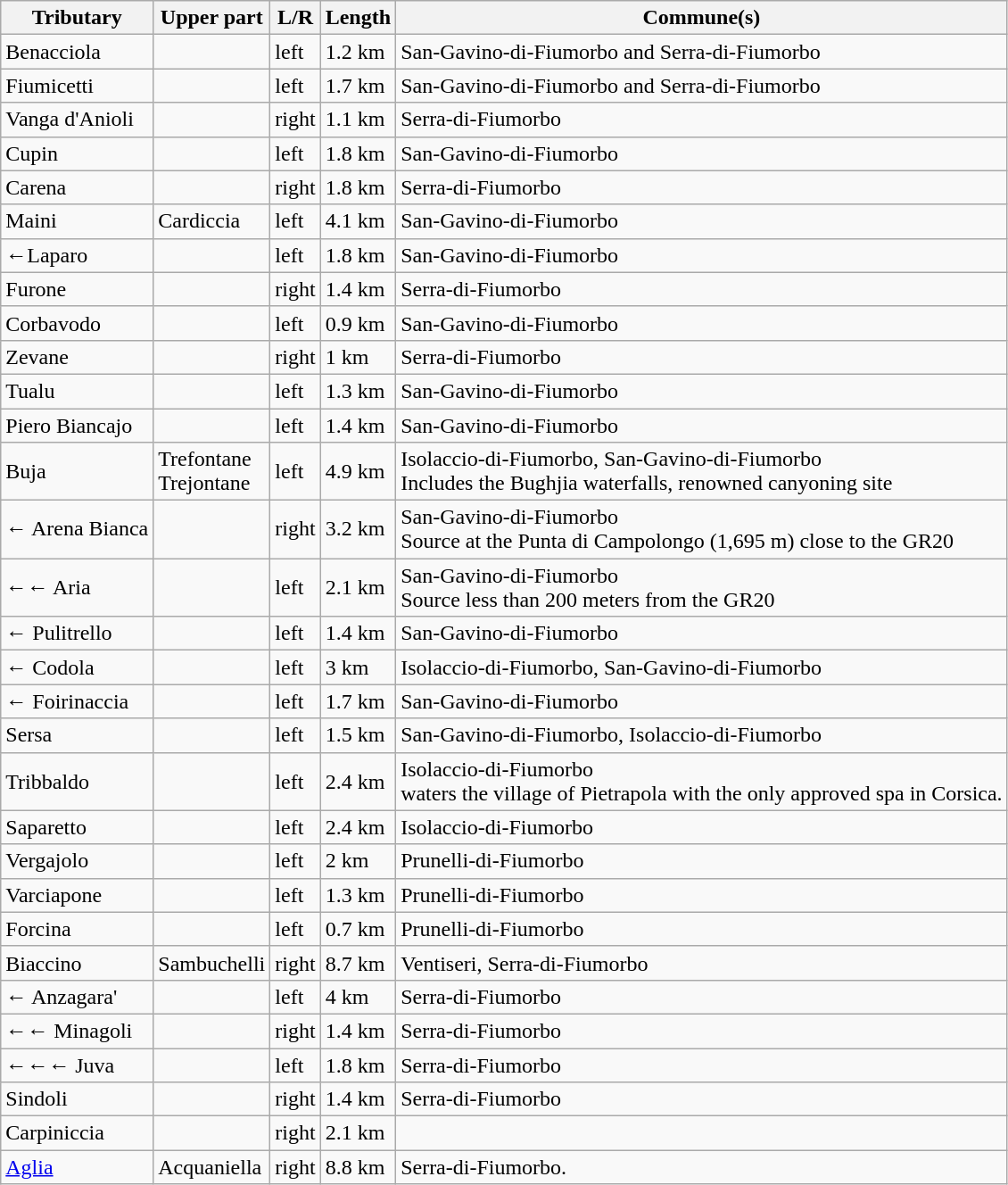<table class="wikitable sortable">
<tr>
<th>Tributary</th>
<th>Upper part</th>
<th>L/R</th>
<th>Length</th>
<th>Commune(s)</th>
</tr>
<tr>
<td>Benacciola</td>
<td></td>
<td>left</td>
<td>1.2 km</td>
<td>San-Gavino-di-Fiumorbo and Serra-di-Fiumorbo</td>
</tr>
<tr>
<td>Fiumicetti</td>
<td></td>
<td>left</td>
<td>1.7 km</td>
<td>San-Gavino-di-Fiumorbo and Serra-di-Fiumorbo</td>
</tr>
<tr>
<td>Vanga d'Anioli</td>
<td></td>
<td>right</td>
<td>1.1 km</td>
<td>Serra-di-Fiumorbo</td>
</tr>
<tr>
<td>Cupin</td>
<td></td>
<td>left</td>
<td>1.8 km</td>
<td>San-Gavino-di-Fiumorbo</td>
</tr>
<tr>
<td>Carena</td>
<td></td>
<td>right</td>
<td>1.8 km</td>
<td>Serra-di-Fiumorbo</td>
</tr>
<tr>
<td>Maini</td>
<td>Cardiccia</td>
<td>left</td>
<td>4.1 km</td>
<td>San-Gavino-di-Fiumorbo</td>
</tr>
<tr>
<td>←Laparo</td>
<td></td>
<td>left</td>
<td>1.8 km</td>
<td>San-Gavino-di-Fiumorbo</td>
</tr>
<tr>
<td>Furone</td>
<td></td>
<td>right</td>
<td>1.4 km</td>
<td>Serra-di-Fiumorbo</td>
</tr>
<tr>
<td>Corbavodo</td>
<td></td>
<td>left</td>
<td>0.9 km</td>
<td>San-Gavino-di-Fiumorbo</td>
</tr>
<tr>
<td>Zevane</td>
<td></td>
<td>right</td>
<td>1 km</td>
<td>Serra-di-Fiumorbo</td>
</tr>
<tr>
<td>Tualu</td>
<td></td>
<td>left</td>
<td>1.3 km</td>
<td>San-Gavino-di-Fiumorbo</td>
</tr>
<tr>
<td>Piero Biancajo</td>
<td></td>
<td>left</td>
<td>1.4 km</td>
<td>San-Gavino-di-Fiumorbo</td>
</tr>
<tr>
<td>Buja</td>
<td>Trefontane <br> Trejontane</td>
<td>left</td>
<td>4.9 km</td>
<td>Isolaccio-di-Fiumorbo, San-Gavino-di-Fiumorbo<br> Includes the Bughjia waterfalls, renowned canyoning site</td>
</tr>
<tr>
<td>← Arena Bianca</td>
<td></td>
<td>right</td>
<td>3.2 km</td>
<td>San-Gavino-di-Fiumorbo <br>Source at the Punta di Campolongo (1,695 m) close to the GR20</td>
</tr>
<tr>
<td>←← Aria</td>
<td></td>
<td>left</td>
<td>2.1 km</td>
<td>San-Gavino-di-Fiumorbo <br>Source less than 200 meters from the GR20</td>
</tr>
<tr>
<td>← Pulitrello</td>
<td></td>
<td>left</td>
<td>1.4 km</td>
<td>San-Gavino-di-Fiumorbo</td>
</tr>
<tr>
<td>← Codola</td>
<td></td>
<td>left</td>
<td>3 km</td>
<td>Isolaccio-di-Fiumorbo, San-Gavino-di-Fiumorbo</td>
</tr>
<tr>
<td>← Foirinaccia</td>
<td></td>
<td>left</td>
<td>1.7 km</td>
<td>San-Gavino-di-Fiumorbo</td>
</tr>
<tr>
<td>Sersa</td>
<td></td>
<td>left</td>
<td>1.5 km</td>
<td>San-Gavino-di-Fiumorbo, Isolaccio-di-Fiumorbo</td>
</tr>
<tr>
<td>Tribbaldo</td>
<td></td>
<td>left</td>
<td>2.4 km</td>
<td>Isolaccio-di-Fiumorbo <br>waters the village of Pietrapola with the only approved spa in Corsica.</td>
</tr>
<tr>
<td>Saparetto</td>
<td></td>
<td>left</td>
<td>2.4 km</td>
<td>Isolaccio-di-Fiumorbo</td>
</tr>
<tr>
<td>Vergajolo</td>
<td></td>
<td>left</td>
<td>2 km</td>
<td>Prunelli-di-Fiumorbo</td>
</tr>
<tr>
<td>Varciapone</td>
<td></td>
<td>left</td>
<td>1.3 km</td>
<td>Prunelli-di-Fiumorbo</td>
</tr>
<tr>
<td>Forcina</td>
<td></td>
<td>left</td>
<td>0.7 km</td>
<td>Prunelli-di-Fiumorbo</td>
</tr>
<tr>
<td>Biaccino</td>
<td>Sambuchelli</td>
<td>right</td>
<td>8.7 km</td>
<td>Ventiseri, Serra-di-Fiumorbo</td>
</tr>
<tr>
<td>← Anzagara'</td>
<td></td>
<td>left</td>
<td>4 km</td>
<td>Serra-di-Fiumorbo</td>
</tr>
<tr>
<td>←← Minagoli</td>
<td></td>
<td>right</td>
<td>1.4 km</td>
<td>Serra-di-Fiumorbo</td>
</tr>
<tr>
<td>←←← Juva</td>
<td></td>
<td>left</td>
<td>1.8 km</td>
<td>Serra-di-Fiumorbo</td>
</tr>
<tr>
<td>Sindoli</td>
<td></td>
<td>right</td>
<td>1.4 km</td>
<td>Serra-di-Fiumorbo</td>
</tr>
<tr>
<td>Carpiniccia</td>
<td></td>
<td>right</td>
<td>2.1 km</td>
<td></td>
</tr>
<tr>
<td><a href='#'>Aglia</a></td>
<td>Acquaniella</td>
<td>right</td>
<td>8.8 km</td>
<td>Serra-di-Fiumorbo.</td>
</tr>
</table>
